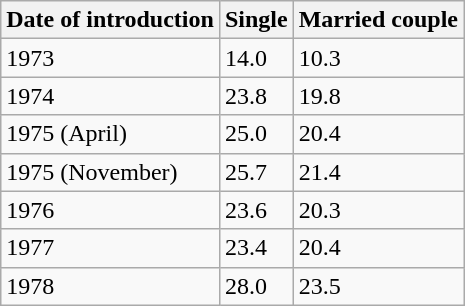<table class="wikitable">
<tr>
<th>Date of introduction</th>
<th>Single</th>
<th>Married couple</th>
</tr>
<tr>
<td>1973</td>
<td>14.0</td>
<td>10.3</td>
</tr>
<tr>
<td>1974</td>
<td>23.8</td>
<td>19.8</td>
</tr>
<tr>
<td>1975 (April)</td>
<td>25.0</td>
<td>20.4</td>
</tr>
<tr>
<td>1975 (November)</td>
<td>25.7</td>
<td>21.4</td>
</tr>
<tr>
<td>1976</td>
<td>23.6</td>
<td>20.3</td>
</tr>
<tr>
<td>1977</td>
<td>23.4</td>
<td>20.4</td>
</tr>
<tr>
<td>1978</td>
<td>28.0</td>
<td>23.5</td>
</tr>
</table>
